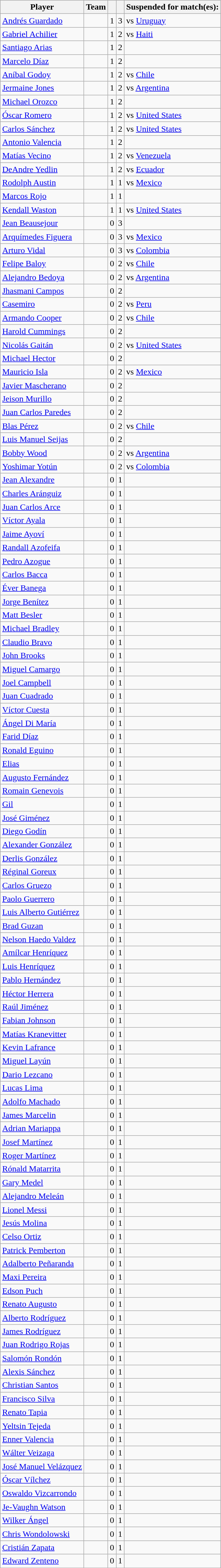<table class="wikitable sortable" style="text-align:center;">
<tr>
<th>Player</th>
<th>Team</th>
<th></th>
<th></th>
<th class="unsortable">Suspended for match(es):</th>
</tr>
<tr>
<td align="left"><a href='#'>Andrés Guardado</a></td>
<td align="left"></td>
<td>1</td>
<td>3</td>
<td align="left">vs <a href='#'>Uruguay</a></td>
</tr>
<tr>
<td align="left"><a href='#'>Gabriel Achilier</a></td>
<td align="left"></td>
<td>1</td>
<td>2</td>
<td align="left">vs <a href='#'>Haiti</a></td>
</tr>
<tr>
<td align="left"><a href='#'>Santiago Arias</a></td>
<td align="left"></td>
<td>1</td>
<td>2</td>
<td></td>
</tr>
<tr>
<td align="left"><a href='#'>Marcelo Díaz</a></td>
<td align="left"></td>
<td>1</td>
<td>2</td>
<td></td>
</tr>
<tr>
<td align="left"><a href='#'>Aníbal Godoy</a></td>
<td align="left"></td>
<td>1</td>
<td>2</td>
<td align="left">vs <a href='#'>Chile</a></td>
</tr>
<tr>
<td align="left"><a href='#'>Jermaine Jones</a></td>
<td align="left"></td>
<td>1</td>
<td>2</td>
<td align="left">vs <a href='#'>Argentina</a></td>
</tr>
<tr>
<td align="left"><a href='#'>Michael Orozco</a></td>
<td align="left"></td>
<td>1</td>
<td>2</td>
<td></td>
</tr>
<tr>
<td align="left"><a href='#'>Óscar Romero</a></td>
<td align="left"></td>
<td>1</td>
<td>2</td>
<td align="left">vs <a href='#'>United States</a></td>
</tr>
<tr>
<td align="left"><a href='#'>Carlos Sánchez</a></td>
<td align="left"></td>
<td>1</td>
<td>2</td>
<td align="left">vs <a href='#'>United States</a></td>
</tr>
<tr>
<td align="left"><a href='#'>Antonio Valencia</a></td>
<td align="left"></td>
<td>1</td>
<td>2</td>
<td></td>
</tr>
<tr>
<td align="left"><a href='#'>Matías Vecino</a></td>
<td align="left"></td>
<td>1</td>
<td>2</td>
<td align="left">vs <a href='#'>Venezuela</a></td>
</tr>
<tr>
<td align="left"><a href='#'>DeAndre Yedlin</a></td>
<td align="left"></td>
<td>1</td>
<td>2</td>
<td align="left">vs <a href='#'>Ecuador</a></td>
</tr>
<tr>
<td align="left"><a href='#'>Rodolph Austin</a></td>
<td align="left"></td>
<td>1</td>
<td>1</td>
<td align="left">vs <a href='#'>Mexico</a></td>
</tr>
<tr>
<td align="left"><a href='#'>Marcos Rojo</a></td>
<td align="left"></td>
<td>1</td>
<td>1</td>
<td></td>
</tr>
<tr>
<td align="left"><a href='#'>Kendall Waston</a></td>
<td align="left"></td>
<td>1</td>
<td>1</td>
<td align="left">vs <a href='#'>United States</a></td>
</tr>
<tr>
<td align="left"><a href='#'>Jean Beausejour</a></td>
<td align="left"></td>
<td>0</td>
<td>3</td>
<td></td>
</tr>
<tr>
<td align="left"><a href='#'>Arquímedes Figuera</a></td>
<td align="left"></td>
<td>0</td>
<td>3</td>
<td align="left">vs <a href='#'>Mexico</a></td>
</tr>
<tr>
<td align="left"><a href='#'>Arturo Vidal</a></td>
<td align="left"></td>
<td>0</td>
<td>3</td>
<td align="left">vs <a href='#'>Colombia</a></td>
</tr>
<tr>
<td align="left"><a href='#'>Felipe Baloy</a></td>
<td align="left"></td>
<td>0</td>
<td>2</td>
<td align="left">vs <a href='#'>Chile</a></td>
</tr>
<tr>
<td align="left"><a href='#'>Alejandro Bedoya</a></td>
<td align="left"></td>
<td>0</td>
<td>2</td>
<td align="left">vs <a href='#'>Argentina</a></td>
</tr>
<tr>
<td align="left"><a href='#'>Jhasmani Campos</a></td>
<td align="left"></td>
<td>0</td>
<td>2</td>
<td></td>
</tr>
<tr>
<td align="left"><a href='#'>Casemiro</a></td>
<td align="left"></td>
<td>0</td>
<td>2</td>
<td align="left">vs <a href='#'>Peru</a></td>
</tr>
<tr>
<td align="left"><a href='#'>Armando Cooper</a></td>
<td align="left"></td>
<td>0</td>
<td>2</td>
<td align="left">vs <a href='#'>Chile</a></td>
</tr>
<tr>
<td align="left"><a href='#'>Harold Cummings</a></td>
<td align="left"></td>
<td>0</td>
<td>2</td>
<td></td>
</tr>
<tr>
<td align="left"><a href='#'>Nicolás Gaitán</a></td>
<td align="left"></td>
<td>0</td>
<td>2</td>
<td align="left">vs <a href='#'>United States</a></td>
</tr>
<tr>
<td align="left"><a href='#'>Michael Hector</a></td>
<td align="left"></td>
<td>0</td>
<td>2</td>
<td></td>
</tr>
<tr>
<td align="left"><a href='#'>Mauricio Isla</a></td>
<td align="left"></td>
<td>0</td>
<td>2</td>
<td align="left">vs <a href='#'>Mexico</a></td>
</tr>
<tr>
<td align="left"><a href='#'>Javier Mascherano</a></td>
<td align="left"></td>
<td>0</td>
<td>2</td>
<td></td>
</tr>
<tr>
<td align="left"><a href='#'>Jeison Murillo</a></td>
<td align="left"></td>
<td>0</td>
<td>2</td>
<td></td>
</tr>
<tr>
<td align="left"><a href='#'>Juan Carlos Paredes</a></td>
<td align="left"></td>
<td>0</td>
<td>2</td>
<td></td>
</tr>
<tr>
<td align="left"><a href='#'>Blas Pérez</a></td>
<td align="left"></td>
<td>0</td>
<td>2</td>
<td align="left">vs <a href='#'>Chile</a></td>
</tr>
<tr>
<td align="left"><a href='#'>Luis Manuel Seijas</a></td>
<td align="left"></td>
<td>0</td>
<td>2</td>
<td></td>
</tr>
<tr>
<td align="left"><a href='#'>Bobby Wood</a></td>
<td align="left"></td>
<td>0</td>
<td>2</td>
<td align="left">vs <a href='#'>Argentina</a></td>
</tr>
<tr>
<td align="left"><a href='#'>Yoshimar Yotún</a></td>
<td align="left"></td>
<td>0</td>
<td>2</td>
<td align="left">vs <a href='#'>Colombia</a></td>
</tr>
<tr>
<td align="left"><a href='#'>Jean Alexandre</a></td>
<td align="left"></td>
<td>0</td>
<td>1</td>
<td></td>
</tr>
<tr>
<td align="left"><a href='#'>Charles Aránguiz</a></td>
<td align="left"></td>
<td>0</td>
<td>1</td>
<td></td>
</tr>
<tr>
<td align="left"><a href='#'>Juan Carlos Arce</a></td>
<td align="left"></td>
<td>0</td>
<td>1</td>
<td></td>
</tr>
<tr>
<td align="left"><a href='#'>Víctor Ayala</a></td>
<td align="left"></td>
<td>0</td>
<td>1</td>
<td></td>
</tr>
<tr>
<td align="left"><a href='#'>Jaime Ayoví</a></td>
<td align="left"></td>
<td>0</td>
<td>1</td>
<td></td>
</tr>
<tr>
<td align="left"><a href='#'>Randall Azofeifa</a></td>
<td align="left"></td>
<td>0</td>
<td>1</td>
<td></td>
</tr>
<tr>
<td align="left"><a href='#'>Pedro Azogue</a></td>
<td align="left"></td>
<td>0</td>
<td>1</td>
<td></td>
</tr>
<tr>
<td align="left"><a href='#'>Carlos Bacca</a></td>
<td align="left"></td>
<td>0</td>
<td>1</td>
<td></td>
</tr>
<tr>
<td align="left"><a href='#'>Éver Banega</a></td>
<td align="left"></td>
<td>0</td>
<td>1</td>
<td></td>
</tr>
<tr>
<td align="left"><a href='#'>Jorge Benítez</a></td>
<td align="left"></td>
<td>0</td>
<td>1</td>
<td></td>
</tr>
<tr>
<td align="left"><a href='#'>Matt Besler</a></td>
<td align="left"></td>
<td>0</td>
<td>1</td>
<td></td>
</tr>
<tr>
<td align="left"><a href='#'>Michael Bradley</a></td>
<td align="left"></td>
<td>0</td>
<td>1</td>
<td></td>
</tr>
<tr>
<td align="left"><a href='#'>Claudio Bravo</a></td>
<td align="left"></td>
<td>0</td>
<td>1</td>
<td></td>
</tr>
<tr>
<td align="left"><a href='#'>John Brooks</a></td>
<td align="left"></td>
<td>0</td>
<td>1</td>
<td></td>
</tr>
<tr>
<td align="left"><a href='#'>Miguel Camargo</a></td>
<td align="left"></td>
<td>0</td>
<td>1</td>
<td></td>
</tr>
<tr>
<td align="left"><a href='#'>Joel Campbell</a></td>
<td align="left"></td>
<td>0</td>
<td>1</td>
<td></td>
</tr>
<tr>
<td align="left"><a href='#'>Juan Cuadrado</a></td>
<td align="left"></td>
<td>0</td>
<td>1</td>
<td></td>
</tr>
<tr>
<td align="left"><a href='#'>Víctor Cuesta</a></td>
<td align="left"></td>
<td>0</td>
<td>1</td>
<td></td>
</tr>
<tr>
<td align="left"><a href='#'>Ángel Di María</a></td>
<td align="left"></td>
<td>0</td>
<td>1</td>
<td></td>
</tr>
<tr>
<td align="left"><a href='#'>Farid Díaz</a></td>
<td align="left"></td>
<td>0</td>
<td>1</td>
<td></td>
</tr>
<tr>
<td align="left"><a href='#'>Ronald Eguino</a></td>
<td align="left"></td>
<td>0</td>
<td>1</td>
<td></td>
</tr>
<tr>
<td align="left"><a href='#'>Elias</a></td>
<td align="left"></td>
<td>0</td>
<td>1</td>
<td></td>
</tr>
<tr>
<td align="left"><a href='#'>Augusto Fernández</a></td>
<td align="left"></td>
<td>0</td>
<td>1</td>
<td></td>
</tr>
<tr>
<td align="left"><a href='#'>Romain Genevois</a></td>
<td align="left"></td>
<td>0</td>
<td>1</td>
<td></td>
</tr>
<tr>
<td align="left"><a href='#'>Gil</a></td>
<td align="left"></td>
<td>0</td>
<td>1</td>
<td></td>
</tr>
<tr>
<td align="left"><a href='#'>José Giménez</a></td>
<td align="left"></td>
<td>0</td>
<td>1</td>
<td></td>
</tr>
<tr>
<td align="left"><a href='#'>Diego Godín</a></td>
<td align="left"></td>
<td>0</td>
<td>1</td>
<td></td>
</tr>
<tr>
<td align="left"><a href='#'>Alexander González</a></td>
<td align="left"></td>
<td>0</td>
<td>1</td>
<td></td>
</tr>
<tr>
<td align="left"><a href='#'>Derlis González</a></td>
<td align="left"></td>
<td>0</td>
<td>1</td>
<td></td>
</tr>
<tr>
<td align="left"><a href='#'>Réginal Goreux</a></td>
<td align="left"></td>
<td>0</td>
<td>1</td>
<td></td>
</tr>
<tr>
<td align="left"><a href='#'>Carlos Gruezo</a></td>
<td align="left"></td>
<td>0</td>
<td>1</td>
<td></td>
</tr>
<tr>
<td align="left"><a href='#'>Paolo Guerrero</a></td>
<td align="left"></td>
<td>0</td>
<td>1</td>
<td></td>
</tr>
<tr>
<td align="left"><a href='#'>Luis Alberto Gutiérrez</a></td>
<td align="left"></td>
<td>0</td>
<td>1</td>
<td></td>
</tr>
<tr>
<td align="left"><a href='#'>Brad Guzan</a></td>
<td align="left"></td>
<td>0</td>
<td>1</td>
<td></td>
</tr>
<tr>
<td align="left"><a href='#'>Nelson Haedo Valdez</a></td>
<td align="left"></td>
<td>0</td>
<td>1</td>
<td></td>
</tr>
<tr>
<td align="left"><a href='#'>Amílcar Henríquez</a></td>
<td align="left"></td>
<td>0</td>
<td>1</td>
<td></td>
</tr>
<tr>
<td align="left"><a href='#'>Luis Henríquez</a></td>
<td align="left"></td>
<td>0</td>
<td>1</td>
<td></td>
</tr>
<tr>
<td align="left"><a href='#'>Pablo Hernández</a></td>
<td align="left"></td>
<td>0</td>
<td>1</td>
<td></td>
</tr>
<tr>
<td align="left"><a href='#'>Héctor Herrera</a></td>
<td align="left"></td>
<td>0</td>
<td>1</td>
<td></td>
</tr>
<tr>
<td align="left"><a href='#'>Raúl Jiménez</a></td>
<td align="left"></td>
<td>0</td>
<td>1</td>
<td></td>
</tr>
<tr>
<td align="left"><a href='#'>Fabian Johnson</a></td>
<td align="left"></td>
<td>0</td>
<td>1</td>
<td></td>
</tr>
<tr>
<td align="left"><a href='#'>Matías Kranevitter</a></td>
<td align="left"></td>
<td>0</td>
<td>1</td>
<td></td>
</tr>
<tr>
<td align="left"><a href='#'>Kevin Lafrance</a></td>
<td align="left"></td>
<td>0</td>
<td>1</td>
<td></td>
</tr>
<tr>
<td align="left"><a href='#'>Miguel Layún</a></td>
<td align="left"></td>
<td>0</td>
<td>1</td>
<td></td>
</tr>
<tr>
<td align="left"><a href='#'>Dario Lezcano</a></td>
<td align="left"></td>
<td>0</td>
<td>1</td>
<td></td>
</tr>
<tr>
<td align="left"><a href='#'>Lucas Lima</a></td>
<td align="left"></td>
<td>0</td>
<td>1</td>
<td></td>
</tr>
<tr>
<td align="left"><a href='#'>Adolfo Machado</a></td>
<td align="left"></td>
<td>0</td>
<td>1</td>
<td></td>
</tr>
<tr>
<td align="left"><a href='#'>James Marcelin</a></td>
<td align="left"></td>
<td>0</td>
<td>1</td>
<td></td>
</tr>
<tr>
<td align="left"><a href='#'>Adrian Mariappa</a></td>
<td align="left"></td>
<td>0</td>
<td>1</td>
<td></td>
</tr>
<tr>
<td align="left"><a href='#'>Josef Martínez</a></td>
<td align="left"></td>
<td>0</td>
<td>1</td>
<td></td>
</tr>
<tr>
<td align="left"><a href='#'>Roger Martínez</a></td>
<td align="left"></td>
<td>0</td>
<td>1</td>
<td></td>
</tr>
<tr>
<td align="left"><a href='#'>Rónald Matarrita</a></td>
<td align="left"></td>
<td>0</td>
<td>1</td>
<td></td>
</tr>
<tr>
<td align="left"><a href='#'>Gary Medel</a></td>
<td align="left"></td>
<td>0</td>
<td>1</td>
<td></td>
</tr>
<tr>
<td align="left"><a href='#'>Alejandro Meleán</a></td>
<td align="left"></td>
<td>0</td>
<td>1</td>
<td></td>
</tr>
<tr>
<td align="left"><a href='#'>Lionel Messi</a></td>
<td align="left"></td>
<td>0</td>
<td>1</td>
<td></td>
</tr>
<tr>
<td align="left"><a href='#'>Jesús Molina</a></td>
<td align="left"></td>
<td>0</td>
<td>1</td>
<td></td>
</tr>
<tr>
<td align="left"><a href='#'>Celso Ortiz</a></td>
<td align="left"></td>
<td>0</td>
<td>1</td>
<td></td>
</tr>
<tr>
<td align="left"><a href='#'>Patrick Pemberton</a></td>
<td align="left"></td>
<td>0</td>
<td>1</td>
<td></td>
</tr>
<tr>
<td align="left"><a href='#'>Adalberto Peñaranda</a></td>
<td align="left"></td>
<td>0</td>
<td>1</td>
<td></td>
</tr>
<tr>
<td align="left"><a href='#'>Maxi Pereira</a></td>
<td align="left"></td>
<td>0</td>
<td>1</td>
<td></td>
</tr>
<tr>
<td align="left"><a href='#'>Edson Puch</a></td>
<td align="left"></td>
<td>0</td>
<td>1</td>
<td></td>
</tr>
<tr>
<td align="left"><a href='#'>Renato Augusto</a></td>
<td align="left"></td>
<td>0</td>
<td>1</td>
<td></td>
</tr>
<tr>
<td align="left"><a href='#'>Alberto Rodríguez</a></td>
<td align="left"></td>
<td>0</td>
<td>1</td>
<td></td>
</tr>
<tr>
<td align="left"><a href='#'>James Rodríguez</a></td>
<td align="left"></td>
<td>0</td>
<td>1</td>
<td></td>
</tr>
<tr>
<td align="left"><a href='#'>Juan Rodrigo Rojas</a></td>
<td align="left"></td>
<td>0</td>
<td>1</td>
<td></td>
</tr>
<tr>
<td align="left"><a href='#'>Salomón Rondón</a></td>
<td align="left"></td>
<td>0</td>
<td>1</td>
<td></td>
</tr>
<tr>
<td align="left"><a href='#'>Alexis Sánchez</a></td>
<td align="left"></td>
<td>0</td>
<td>1</td>
<td></td>
</tr>
<tr>
<td align="left"><a href='#'>Christian Santos</a></td>
<td align="left"></td>
<td>0</td>
<td>1</td>
<td></td>
</tr>
<tr>
<td align="left"><a href='#'>Francisco Silva</a></td>
<td align="left"></td>
<td>0</td>
<td>1</td>
<td></td>
</tr>
<tr>
<td align="left"><a href='#'>Renato Tapia</a></td>
<td align="left"></td>
<td>0</td>
<td>1</td>
<td></td>
</tr>
<tr>
<td align="left"><a href='#'>Yeltsin Tejeda</a></td>
<td align="left"></td>
<td>0</td>
<td>1</td>
<td></td>
</tr>
<tr>
<td align="left"><a href='#'>Enner Valencia</a></td>
<td align="left"></td>
<td>0</td>
<td>1</td>
<td></td>
</tr>
<tr>
<td align="left"><a href='#'>Wálter Veizaga</a></td>
<td align="left"></td>
<td>0</td>
<td>1</td>
<td></td>
</tr>
<tr>
<td align="left"><a href='#'>José Manuel Velázquez</a></td>
<td align="left"></td>
<td>0</td>
<td>1</td>
<td></td>
</tr>
<tr>
<td align="left"><a href='#'>Óscar Vílchez</a></td>
<td align="left"></td>
<td>0</td>
<td>1</td>
<td></td>
</tr>
<tr>
<td align="left"><a href='#'>Oswaldo Vizcarrondo</a></td>
<td align="left"></td>
<td>0</td>
<td>1</td>
<td></td>
</tr>
<tr>
<td align="left"><a href='#'>Je-Vaughn Watson</a></td>
<td align="left"></td>
<td>0</td>
<td>1</td>
<td></td>
</tr>
<tr>
<td align="left"><a href='#'>Wilker Ángel</a></td>
<td align="left"></td>
<td>0</td>
<td>1</td>
<td></td>
</tr>
<tr>
<td align="left"><a href='#'>Chris Wondolowski</a></td>
<td align="left"></td>
<td>0</td>
<td>1</td>
<td></td>
</tr>
<tr>
<td align="left"><a href='#'>Cristián Zapata</a></td>
<td align="left"></td>
<td>0</td>
<td>1</td>
<td></td>
</tr>
<tr>
<td align="left"><a href='#'>Edward Zenteno</a></td>
<td align="left"></td>
<td>0</td>
<td>1</td>
<td></td>
</tr>
</table>
